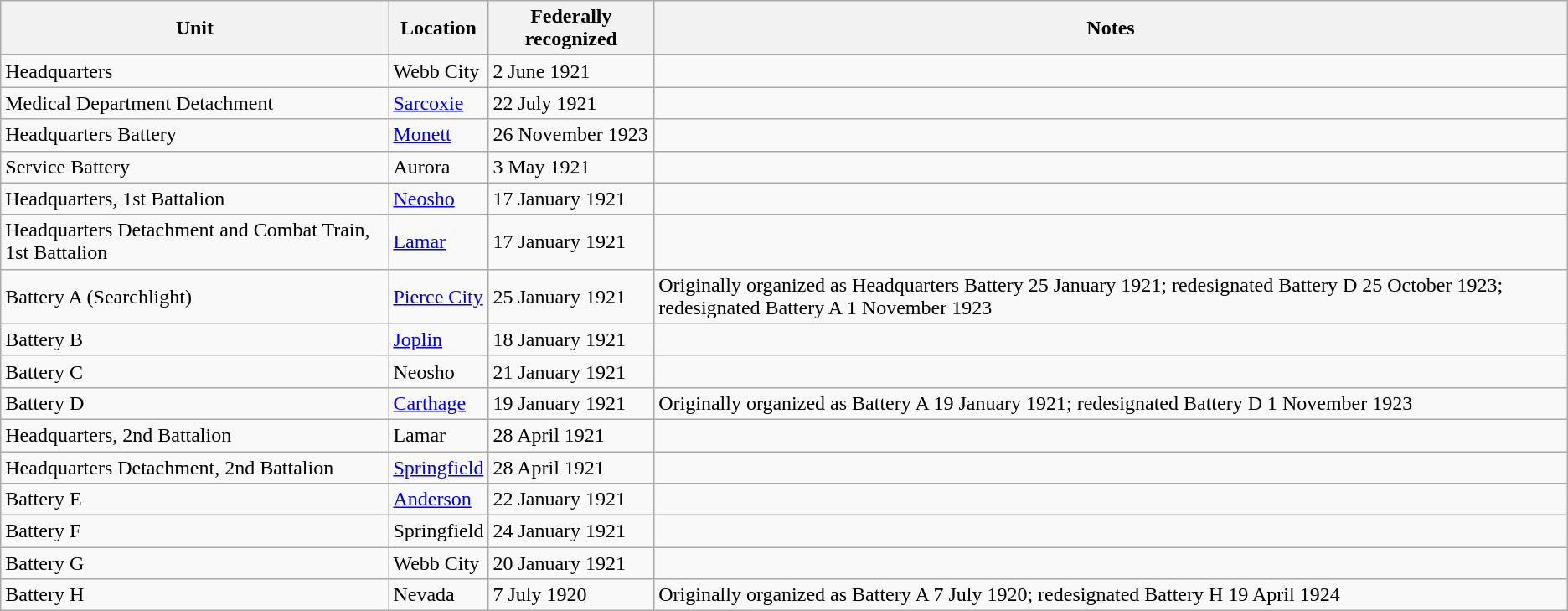<table class="wikitable">
<tr>
<th>Unit</th>
<th>Location</th>
<th>Federally recognized</th>
<th>Notes</th>
</tr>
<tr>
<td>Headquarters</td>
<td>Webb City</td>
<td>2 June 1921</td>
<td></td>
</tr>
<tr>
<td>Medical Department Detachment</td>
<td><a href='#'>Sarcoxie</a></td>
<td>22 July 1921</td>
<td></td>
</tr>
<tr>
<td>Headquarters Battery</td>
<td><a href='#'>Monett</a></td>
<td>26 November 1923</td>
<td></td>
</tr>
<tr>
<td>Service Battery</td>
<td>Aurora</td>
<td>3 May 1921</td>
<td></td>
</tr>
<tr>
<td>Headquarters, 1st Battalion</td>
<td><a href='#'>Neosho</a></td>
<td>17 January 1921</td>
<td></td>
</tr>
<tr>
<td>Headquarters Detachment and Combat Train, 1st Battalion</td>
<td><a href='#'>Lamar</a></td>
<td>17 January 1921</td>
<td></td>
</tr>
<tr>
<td>Battery A (Searchlight)</td>
<td><a href='#'>Pierce City</a></td>
<td>25 January 1921</td>
<td>Originally organized as Headquarters Battery 25 January 1921; redesignated Battery D 25 October 1923; redesignated Battery A 1 November 1923</td>
</tr>
<tr>
<td>Battery B</td>
<td><a href='#'>Joplin</a></td>
<td>18 January 1921</td>
<td></td>
</tr>
<tr>
<td>Battery C</td>
<td>Neosho</td>
<td>21 January 1921</td>
<td></td>
</tr>
<tr>
<td>Battery D</td>
<td><a href='#'>Carthage</a></td>
<td>19 January 1921</td>
<td>Originally organized as Battery A 19 January 1921; redesignated Battery D 1 November 1923</td>
</tr>
<tr>
<td>Headquarters, 2nd Battalion</td>
<td>Lamar</td>
<td>28 April 1921</td>
<td></td>
</tr>
<tr>
<td>Headquarters Detachment, 2nd Battalion</td>
<td><a href='#'>Springfield</a></td>
<td>28 April 1921</td>
<td></td>
</tr>
<tr>
<td>Battery E</td>
<td><a href='#'>Anderson</a></td>
<td>22 January 1921</td>
<td></td>
</tr>
<tr>
<td>Battery F</td>
<td>Springfield</td>
<td>24 January 1921</td>
<td></td>
</tr>
<tr>
<td>Battery G</td>
<td>Webb City</td>
<td>20 January 1921</td>
<td></td>
</tr>
<tr>
<td>Battery H</td>
<td>Nevada</td>
<td>7 July 1920</td>
<td>Originally organized as Battery A 7 July 1920; redesignated Battery H 19 April 1924</td>
</tr>
</table>
